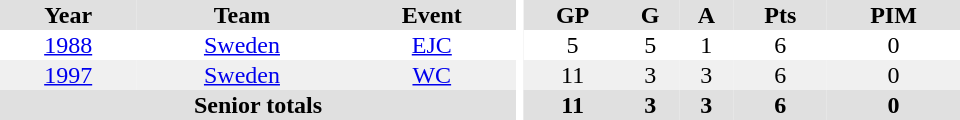<table border="0" cellpadding="1" cellspacing="0" ID="Table3" style="text-align:center; width:40em">
<tr ALIGN="center" bgcolor="#e0e0e0">
<th>Year</th>
<th>Team</th>
<th>Event</th>
<th rowspan="99" bgcolor="#ffffff"></th>
<th>GP</th>
<th>G</th>
<th>A</th>
<th>Pts</th>
<th>PIM</th>
</tr>
<tr>
<td><a href='#'>1988</a></td>
<td><a href='#'>Sweden</a></td>
<td><a href='#'>EJC</a></td>
<td>5</td>
<td>5</td>
<td>1</td>
<td>6</td>
<td>0</td>
</tr>
<tr bgcolor="#f0f0f0">
<td><a href='#'>1997</a></td>
<td><a href='#'>Sweden</a></td>
<td><a href='#'>WC</a></td>
<td>11</td>
<td>3</td>
<td>3</td>
<td>6</td>
<td>0</td>
</tr>
<tr bgcolor="#e0e0e0">
<th colspan="3">Senior totals</th>
<th>11</th>
<th>3</th>
<th>3</th>
<th>6</th>
<th>0</th>
</tr>
</table>
